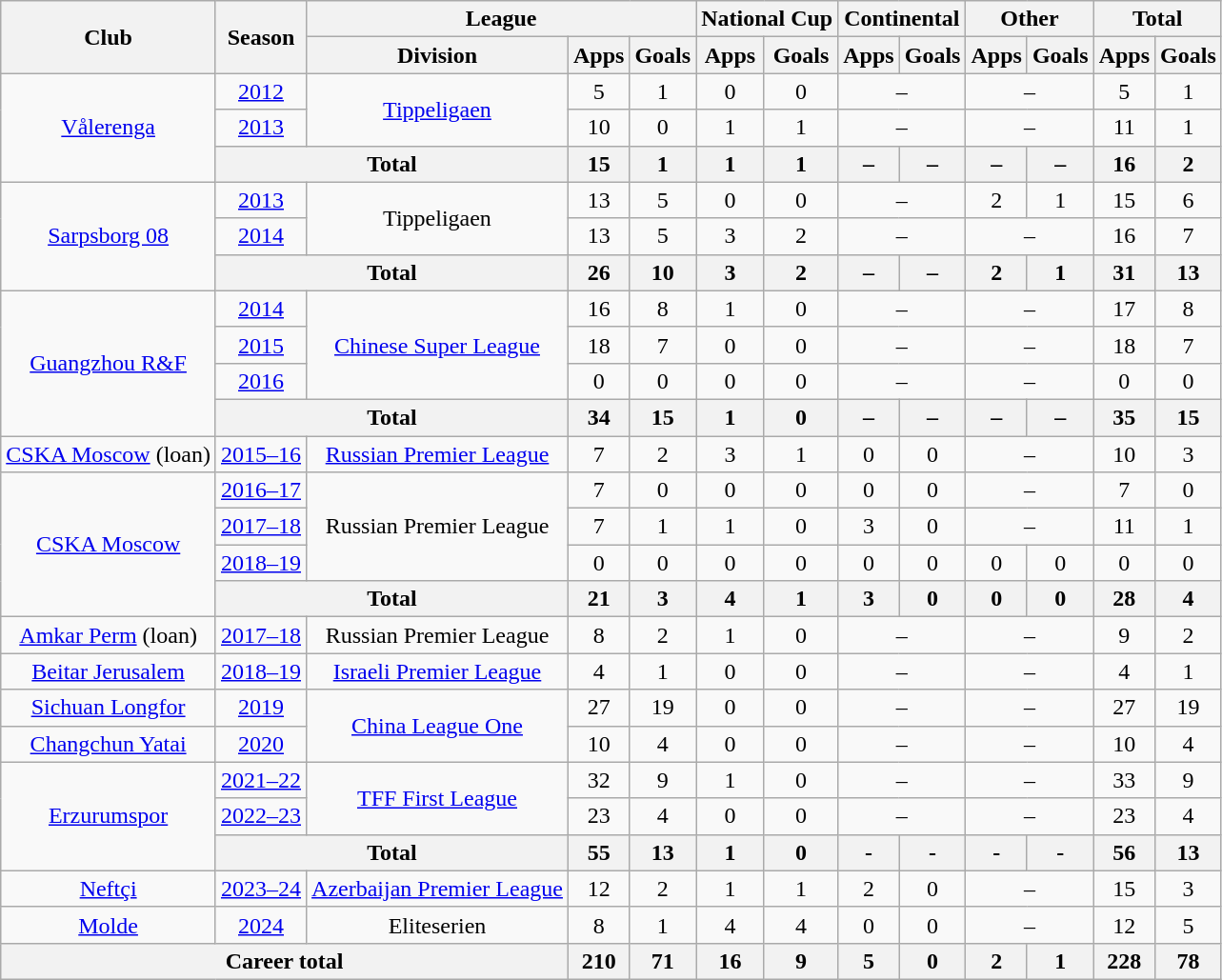<table class="wikitable" style="text-align: center">
<tr>
<th rowspan="2">Club</th>
<th rowspan="2">Season</th>
<th colspan="3">League</th>
<th colspan="2">National Cup</th>
<th colspan="2">Continental</th>
<th colspan="2">Other</th>
<th colspan="2">Total</th>
</tr>
<tr>
<th>Division</th>
<th>Apps</th>
<th>Goals</th>
<th>Apps</th>
<th>Goals</th>
<th>Apps</th>
<th>Goals</th>
<th>Apps</th>
<th>Goals</th>
<th>Apps</th>
<th>Goals</th>
</tr>
<tr>
<td rowspan="3"><a href='#'>Vålerenga</a></td>
<td><a href='#'>2012</a></td>
<td rowspan="2"><a href='#'>Tippeligaen</a></td>
<td>5</td>
<td>1</td>
<td>0</td>
<td>0</td>
<td colspan="2">–</td>
<td colspan="2">–</td>
<td>5</td>
<td>1</td>
</tr>
<tr>
<td><a href='#'>2013</a></td>
<td>10</td>
<td>0</td>
<td>1</td>
<td>1</td>
<td colspan="2">–</td>
<td colspan="2">–</td>
<td>11</td>
<td>1</td>
</tr>
<tr>
<th colspan="2">Total</th>
<th>15</th>
<th>1</th>
<th>1</th>
<th>1</th>
<th>–</th>
<th>–</th>
<th>–</th>
<th>–</th>
<th>16</th>
<th>2</th>
</tr>
<tr>
<td rowspan="3"><a href='#'>Sarpsborg 08</a></td>
<td><a href='#'>2013</a></td>
<td rowspan="2">Tippeligaen</td>
<td>13</td>
<td>5</td>
<td>0</td>
<td>0</td>
<td colspan="2">–</td>
<td>2</td>
<td>1</td>
<td>15</td>
<td>6</td>
</tr>
<tr>
<td><a href='#'>2014</a></td>
<td>13</td>
<td>5</td>
<td>3</td>
<td>2</td>
<td colspan="2">–</td>
<td colspan="2">–</td>
<td>16</td>
<td>7</td>
</tr>
<tr>
<th colspan="2">Total</th>
<th>26</th>
<th>10</th>
<th>3</th>
<th>2</th>
<th>–</th>
<th>–</th>
<th>2</th>
<th>1</th>
<th>31</th>
<th>13</th>
</tr>
<tr>
<td rowspan="4"><a href='#'>Guangzhou R&F</a></td>
<td><a href='#'>2014</a></td>
<td rowspan="3"><a href='#'>Chinese Super League</a></td>
<td>16</td>
<td>8</td>
<td>1</td>
<td>0</td>
<td colspan="2">–</td>
<td colspan="2">–</td>
<td>17</td>
<td>8</td>
</tr>
<tr>
<td><a href='#'>2015</a></td>
<td>18</td>
<td>7</td>
<td>0</td>
<td>0</td>
<td colspan="2">–</td>
<td colspan="2">–</td>
<td>18</td>
<td>7</td>
</tr>
<tr>
<td><a href='#'>2016</a></td>
<td>0</td>
<td>0</td>
<td>0</td>
<td>0</td>
<td colspan="2">–</td>
<td colspan="2">–</td>
<td>0</td>
<td>0</td>
</tr>
<tr>
<th colspan="2">Total</th>
<th>34</th>
<th>15</th>
<th>1</th>
<th>0</th>
<th>–</th>
<th>–</th>
<th>–</th>
<th>–</th>
<th>35</th>
<th>15</th>
</tr>
<tr>
<td><a href='#'>CSKA Moscow</a> (loan)</td>
<td><a href='#'>2015–16</a></td>
<td><a href='#'>Russian Premier League</a></td>
<td>7</td>
<td>2</td>
<td>3</td>
<td>1</td>
<td>0</td>
<td>0</td>
<td colspan="2">–</td>
<td>10</td>
<td>3</td>
</tr>
<tr>
<td rowspan="4"><a href='#'>CSKA Moscow</a></td>
<td><a href='#'>2016–17</a></td>
<td rowspan="3">Russian Premier League</td>
<td>7</td>
<td>0</td>
<td>0</td>
<td>0</td>
<td>0</td>
<td>0</td>
<td colspan="2">–</td>
<td>7</td>
<td>0</td>
</tr>
<tr>
<td><a href='#'>2017–18</a></td>
<td>7</td>
<td>1</td>
<td>1</td>
<td>0</td>
<td>3</td>
<td>0</td>
<td colspan="2">–</td>
<td>11</td>
<td>1</td>
</tr>
<tr>
<td><a href='#'>2018–19</a></td>
<td>0</td>
<td>0</td>
<td>0</td>
<td>0</td>
<td>0</td>
<td>0</td>
<td>0</td>
<td>0</td>
<td>0</td>
<td>0</td>
</tr>
<tr>
<th colspan="2">Total</th>
<th>21</th>
<th>3</th>
<th>4</th>
<th>1</th>
<th>3</th>
<th>0</th>
<th>0</th>
<th>0</th>
<th>28</th>
<th>4</th>
</tr>
<tr>
<td><a href='#'>Amkar Perm</a> (loan)</td>
<td><a href='#'>2017–18</a></td>
<td>Russian Premier League</td>
<td>8</td>
<td>2</td>
<td>1</td>
<td>0</td>
<td colspan="2">–</td>
<td colspan="2">–</td>
<td>9</td>
<td>2</td>
</tr>
<tr>
<td><a href='#'>Beitar Jerusalem</a></td>
<td><a href='#'>2018–19</a></td>
<td><a href='#'>Israeli Premier League</a></td>
<td>4</td>
<td>1</td>
<td>0</td>
<td>0</td>
<td colspan="2">–</td>
<td colspan="2">–</td>
<td>4</td>
<td>1</td>
</tr>
<tr>
<td><a href='#'>Sichuan Longfor</a></td>
<td><a href='#'>2019</a></td>
<td rowspan=2><a href='#'>China League One</a></td>
<td>27</td>
<td>19</td>
<td>0</td>
<td>0</td>
<td colspan="2">–</td>
<td colspan="2">–</td>
<td>27</td>
<td>19</td>
</tr>
<tr>
<td><a href='#'>Changchun Yatai</a></td>
<td><a href='#'>2020</a></td>
<td>10</td>
<td>4</td>
<td>0</td>
<td>0</td>
<td colspan="2">–</td>
<td colspan="2">–</td>
<td>10</td>
<td>4</td>
</tr>
<tr>
<td rowspan="3"><a href='#'>Erzurumspor</a></td>
<td><a href='#'>2021–22</a></td>
<td rowspan="2"><a href='#'>TFF First League</a></td>
<td>32</td>
<td>9</td>
<td>1</td>
<td>0</td>
<td colspan="2">–</td>
<td colspan="2">–</td>
<td>33</td>
<td>9</td>
</tr>
<tr>
<td><a href='#'>2022–23</a></td>
<td>23</td>
<td>4</td>
<td>0</td>
<td>0</td>
<td colspan="2">–</td>
<td colspan="2">–</td>
<td>23</td>
<td>4</td>
</tr>
<tr>
<th colspan="2">Total</th>
<th>55</th>
<th>13</th>
<th>1</th>
<th>0</th>
<th>-</th>
<th>-</th>
<th>-</th>
<th>-</th>
<th>56</th>
<th>13</th>
</tr>
<tr>
<td><a href='#'>Neftçi</a></td>
<td><a href='#'>2023–24</a></td>
<td><a href='#'>Azerbaijan Premier League</a></td>
<td>12</td>
<td>2</td>
<td>1</td>
<td>1</td>
<td>2</td>
<td>0</td>
<td colspan="2">–</td>
<td>15</td>
<td>3</td>
</tr>
<tr>
<td><a href='#'>Molde</a></td>
<td><a href='#'>2024</a></td>
<td>Eliteserien</td>
<td>8</td>
<td>1</td>
<td>4</td>
<td>4</td>
<td>0</td>
<td>0</td>
<td colspan="2">–</td>
<td>12</td>
<td>5</td>
</tr>
<tr>
<th colspan="3">Career total</th>
<th>210</th>
<th>71</th>
<th>16</th>
<th>9</th>
<th>5</th>
<th>0</th>
<th>2</th>
<th>1</th>
<th>228</th>
<th>78</th>
</tr>
</table>
